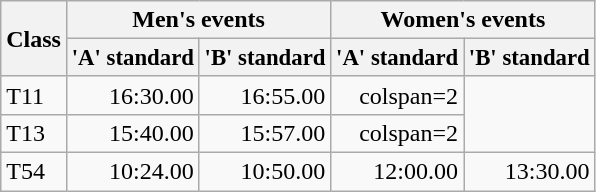<table class="wikitable" style="text-align:right">
<tr>
<th rowspan="2">Class</th>
<th colspan="2">Men's events</th>
<th colspan="2">Women's events</th>
</tr>
<tr style="font-size:95%">
<th>'A' standard</th>
<th>'B' standard</th>
<th>'A' standard</th>
<th>'B' standard</th>
</tr>
<tr>
<td style="text-align:left">T11</td>
<td>16:30.00</td>
<td>16:55.00</td>
<td>colspan=2 </td>
</tr>
<tr>
<td style="text-align:left">T13</td>
<td>15:40.00</td>
<td>15:57.00</td>
<td>colspan=2 </td>
</tr>
<tr>
<td style="text-align:left">T54</td>
<td>10:24.00</td>
<td>10:50.00</td>
<td>12:00.00</td>
<td>13:30.00</td>
</tr>
</table>
